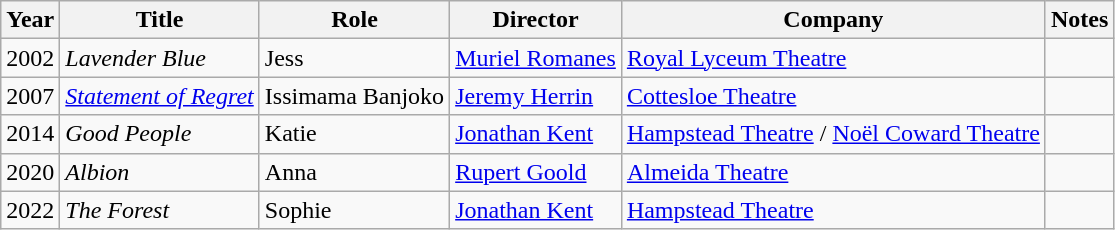<table class="wikitable sortable">
<tr>
<th>Year</th>
<th>Title</th>
<th>Role</th>
<th>Director</th>
<th>Company</th>
<th class="unsortable">Notes</th>
</tr>
<tr>
<td>2002</td>
<td><em>Lavender Blue</em></td>
<td>Jess</td>
<td><a href='#'>Muriel Romanes</a></td>
<td><a href='#'>Royal Lyceum Theatre</a></td>
<td></td>
</tr>
<tr>
<td>2007</td>
<td><em><a href='#'>Statement of Regret</a></em></td>
<td>Issimama Banjoko</td>
<td><a href='#'>Jeremy Herrin</a></td>
<td><a href='#'>Cottesloe Theatre</a></td>
<td></td>
</tr>
<tr>
<td>2014</td>
<td><em>Good People</em></td>
<td>Katie</td>
<td><a href='#'>Jonathan Kent</a></td>
<td><a href='#'>Hampstead Theatre</a> / <a href='#'>Noël Coward Theatre</a></td>
<td></td>
</tr>
<tr>
<td>2020</td>
<td><em>Albion</em></td>
<td>Anna</td>
<td><a href='#'>Rupert Goold</a></td>
<td><a href='#'>Almeida Theatre</a></td>
<td></td>
</tr>
<tr>
<td>2022</td>
<td><em>The Forest</em></td>
<td>Sophie</td>
<td><a href='#'>Jonathan Kent</a></td>
<td><a href='#'>Hampstead Theatre</a></td>
</tr>
</table>
